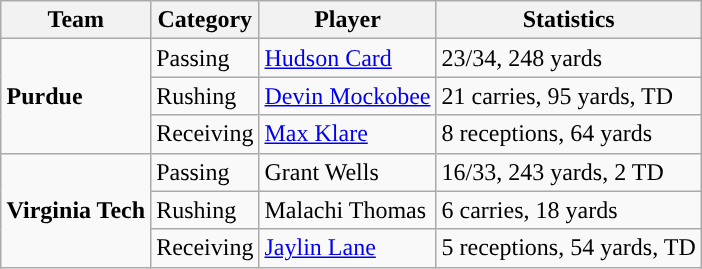<table class="wikitable" style="float: right;">
<tr>
<th>Team</th>
<th>Category</th>
<th>Player</th>
<th>Statistics</th>
</tr>
<tr>
<td rowspan=3><strong>Purdue</strong></td>
<td>Passing</td>
<td><a href='#'>Hudson Card</a></td>
<td>23/34, 248 yards</td>
</tr>
<tr>
<td>Rushing</td>
<td><a href='#'>Devin Mockobee</a></td>
<td>21 carries, 95 yards, TD</td>
</tr>
<tr>
<td>Receiving</td>
<td><a href='#'>Max Klare</a></td>
<td>8 receptions, 64 yards</td>
</tr>
<tr>
<td rowspan=3><strong>Virginia Tech</strong></td>
<td>Passing</td>
<td>Grant Wells</td>
<td>16/33, 243 yards, 2 TD</td>
</tr>
<tr>
<td>Rushing</td>
<td>Malachi Thomas</td>
<td>6 carries, 18 yards</td>
</tr>
<tr>
<td>Receiving</td>
<td><a href='#'>Jaylin Lane</a></td>
<td>5 receptions, 54 yards, TD</td>
</tr>
</table>
